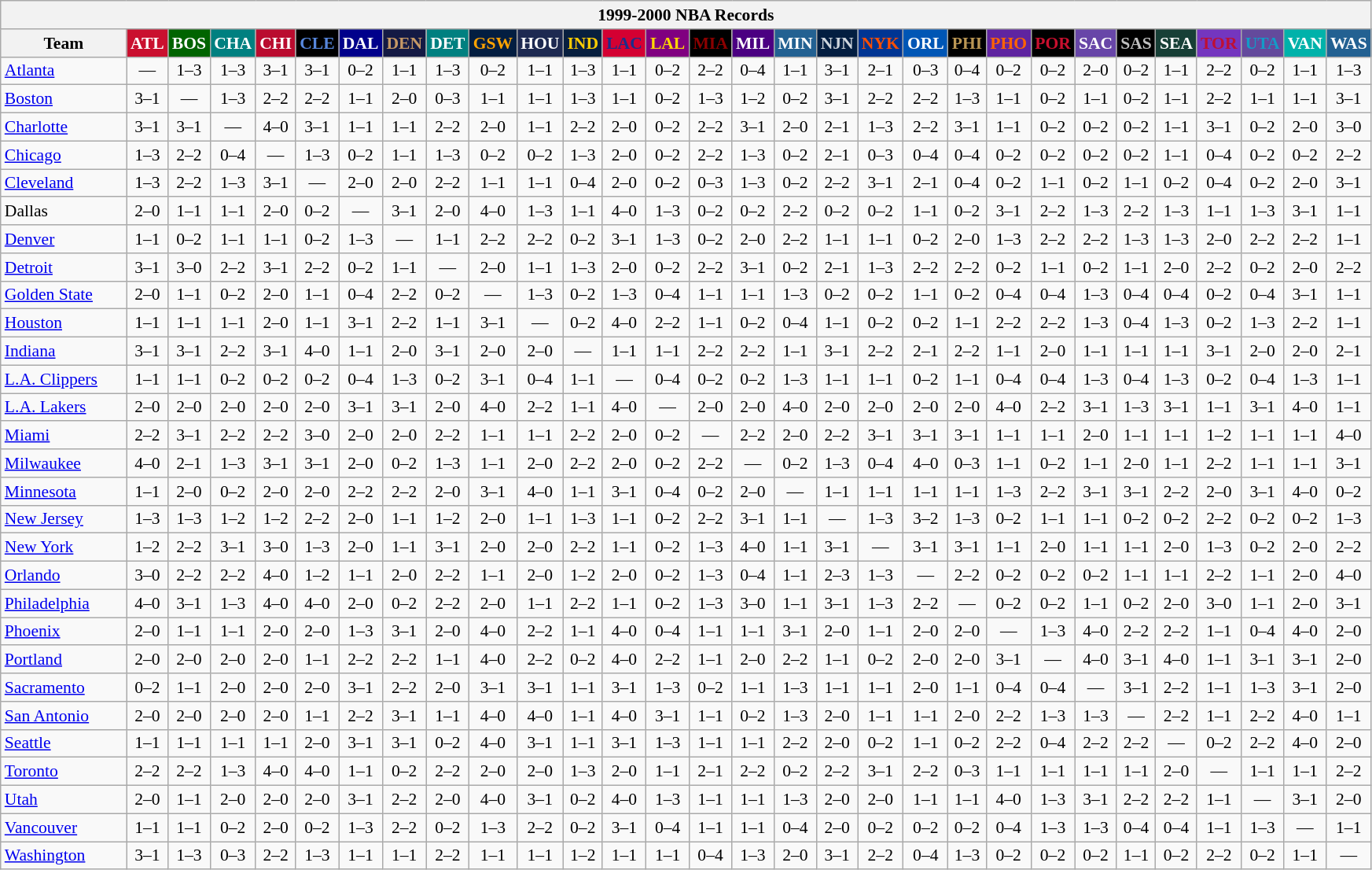<table class="wikitable" style="font-size:90%; text-align:center;">
<tr>
<th colspan=30>1999-2000 NBA Records</th>
</tr>
<tr>
<th width=100>Team</th>
<th style="background:#CA102F;color:#FFFFFF;width=35">ATL</th>
<th style="background:#006400;color:#FFFFFF;width=35">BOS</th>
<th style="background:#008080;color:#FFFFFF;width=35">CHA</th>
<th style="background:#BA0C2F;color:#FFFFFF;width=35">CHI</th>
<th style="background:#000000;color:#5787DC;width=35">CLE</th>
<th style="background:#00008B;color:#FFFFFF;width=35">DAL</th>
<th style="background:#141A44;color:#C69966;width=35">DEN</th>
<th style="background:#008080;color:#FFFFFF;width=35">DET</th>
<th style="background:#031E41;color:#FEA302;width=35">GSW</th>
<th style="background:#1D2951;color:#FFFFFF;width=35">HOU</th>
<th style="background:#081F3F;color:#FDCC04;width=35">IND</th>
<th style="background:#D40032;color:#1A2E8B;width=35">LAC</th>
<th style="background:#800080;color:#FFD700;width=35">LAL</th>
<th style="background:#000000;color:#8B0000;width=35">MIA</th>
<th style="background:#4B0082;color:#FFFFFF;width=35">MIL</th>
<th style="background:#236192;color:#FFFFFF;width=35">MIN</th>
<th style="background:#031E41;color:#CED5DD;width=35">NJN</th>
<th style="background:#003593;color:#FF4F03;width=35">NYK</th>
<th style="background:#0056B5;color:#FFFFFF;width=35">ORL</th>
<th style="background:#000000;color:#BB9754;width=35">PHI</th>
<th style="background:#5F24A0;color:#FF6303;width=35">PHO</th>
<th style="background:#000000;color:#C90F2E;width=35">POR</th>
<th style="background:#6846A8;color:#FFFFFF;width=35">SAC</th>
<th style="background:#000000;color:#C0C0C0;width=35">SAS</th>
<th style="background:#173F36;color:#FFFFFF;width=35">SEA</th>
<th style="background:#7436BF;color:#BE0F34;width=35">TOR</th>
<th style="background:#644A9C;color:#149BC7;width=35">UTA</th>
<th style="background:#00B2AA;color:#FFFFFF;width=35">VAN</th>
<th style="background:#236192;color:#FFFFFF;width=35">WAS</th>
</tr>
<tr>
<td style="text-align:left;"><a href='#'>Atlanta</a></td>
<td>—</td>
<td>1–3</td>
<td>1–3</td>
<td>3–1</td>
<td>3–1</td>
<td>0–2</td>
<td>1–1</td>
<td>1–3</td>
<td>0–2</td>
<td>1–1</td>
<td>1–3</td>
<td>1–1</td>
<td>0–2</td>
<td>2–2</td>
<td>0–4</td>
<td>1–1</td>
<td>3–1</td>
<td>2–1</td>
<td>0–3</td>
<td>0–4</td>
<td>0–2</td>
<td>0–2</td>
<td>2–0</td>
<td>0–2</td>
<td>1–1</td>
<td>2–2</td>
<td>0–2</td>
<td>1–1</td>
<td>1–3</td>
</tr>
<tr>
<td style="text-align:left;"><a href='#'>Boston</a></td>
<td>3–1</td>
<td>—</td>
<td>1–3</td>
<td>2–2</td>
<td>2–2</td>
<td>1–1</td>
<td>2–0</td>
<td>0–3</td>
<td>1–1</td>
<td>1–1</td>
<td>1–3</td>
<td>1–1</td>
<td>0–2</td>
<td>1–3</td>
<td>1–2</td>
<td>0–2</td>
<td>3–1</td>
<td>2–2</td>
<td>2–2</td>
<td>1–3</td>
<td>1–1</td>
<td>0–2</td>
<td>1–1</td>
<td>0–2</td>
<td>1–1</td>
<td>2–2</td>
<td>1–1</td>
<td>1–1</td>
<td>3–1</td>
</tr>
<tr>
<td style="text-align:left;"><a href='#'>Charlotte</a></td>
<td>3–1</td>
<td>3–1</td>
<td>—</td>
<td>4–0</td>
<td>3–1</td>
<td>1–1</td>
<td>1–1</td>
<td>2–2</td>
<td>2–0</td>
<td>1–1</td>
<td>2–2</td>
<td>2–0</td>
<td>0–2</td>
<td>2–2</td>
<td>3–1</td>
<td>2–0</td>
<td>2–1</td>
<td>1–3</td>
<td>2–2</td>
<td>3–1</td>
<td>1–1</td>
<td>0–2</td>
<td>0–2</td>
<td>0–2</td>
<td>1–1</td>
<td>3–1</td>
<td>0–2</td>
<td>2–0</td>
<td>3–0</td>
</tr>
<tr>
<td style="text-align:left;"><a href='#'>Chicago</a></td>
<td>1–3</td>
<td>2–2</td>
<td>0–4</td>
<td>—</td>
<td>1–3</td>
<td>0–2</td>
<td>1–1</td>
<td>1–3</td>
<td>0–2</td>
<td>0–2</td>
<td>1–3</td>
<td>2–0</td>
<td>0–2</td>
<td>2–2</td>
<td>1–3</td>
<td>0–2</td>
<td>2–1</td>
<td>0–3</td>
<td>0–4</td>
<td>0–4</td>
<td>0–2</td>
<td>0–2</td>
<td>0–2</td>
<td>0–2</td>
<td>1–1</td>
<td>0–4</td>
<td>0–2</td>
<td>0–2</td>
<td>2–2</td>
</tr>
<tr>
<td style="text-align:left;"><a href='#'>Cleveland</a></td>
<td>1–3</td>
<td>2–2</td>
<td>1–3</td>
<td>3–1</td>
<td>—</td>
<td>2–0</td>
<td>2–0</td>
<td>2–2</td>
<td>1–1</td>
<td>1–1</td>
<td>0–4</td>
<td>2–0</td>
<td>0–2</td>
<td>0–3</td>
<td>1–3</td>
<td>0–2</td>
<td>2–2</td>
<td>3–1</td>
<td>2–1</td>
<td>0–4</td>
<td>0–2</td>
<td>1–1</td>
<td>0–2</td>
<td>1–1</td>
<td>0–2</td>
<td>0–4</td>
<td>0–2</td>
<td>2–0</td>
<td>3–1</td>
</tr>
<tr>
<td style="text-align:left;">Dallas</td>
<td>2–0</td>
<td>1–1</td>
<td>1–1</td>
<td>2–0</td>
<td>0–2</td>
<td>—</td>
<td>3–1</td>
<td>2–0</td>
<td>4–0</td>
<td>1–3</td>
<td>1–1</td>
<td>4–0</td>
<td>1–3</td>
<td>0–2</td>
<td>0–2</td>
<td>2–2</td>
<td>0–2</td>
<td>0–2</td>
<td>1–1</td>
<td>0–2</td>
<td>3–1</td>
<td>2–2</td>
<td>1–3</td>
<td>2–2</td>
<td>1–3</td>
<td>1–1</td>
<td>1–3</td>
<td>3–1</td>
<td>1–1</td>
</tr>
<tr>
<td style="text-align:left;"><a href='#'>Denver</a></td>
<td>1–1</td>
<td>0–2</td>
<td>1–1</td>
<td>1–1</td>
<td>0–2</td>
<td>1–3</td>
<td>—</td>
<td>1–1</td>
<td>2–2</td>
<td>2–2</td>
<td>0–2</td>
<td>3–1</td>
<td>1–3</td>
<td>0–2</td>
<td>2–0</td>
<td>2–2</td>
<td>1–1</td>
<td>1–1</td>
<td>0–2</td>
<td>2–0</td>
<td>1–3</td>
<td>2–2</td>
<td>2–2</td>
<td>1–3</td>
<td>1–3</td>
<td>2–0</td>
<td>2–2</td>
<td>2–2</td>
<td>1–1</td>
</tr>
<tr>
<td style="text-align:left;"><a href='#'>Detroit</a></td>
<td>3–1</td>
<td>3–0</td>
<td>2–2</td>
<td>3–1</td>
<td>2–2</td>
<td>0–2</td>
<td>1–1</td>
<td>—</td>
<td>2–0</td>
<td>1–1</td>
<td>1–3</td>
<td>2–0</td>
<td>0–2</td>
<td>2–2</td>
<td>3–1</td>
<td>0–2</td>
<td>2–1</td>
<td>1–3</td>
<td>2–2</td>
<td>2–2</td>
<td>0–2</td>
<td>1–1</td>
<td>0–2</td>
<td>1–1</td>
<td>2–0</td>
<td>2–2</td>
<td>0–2</td>
<td>2–0</td>
<td>2–2</td>
</tr>
<tr>
<td style="text-align:left;"><a href='#'>Golden State</a></td>
<td>2–0</td>
<td>1–1</td>
<td>0–2</td>
<td>2–0</td>
<td>1–1</td>
<td>0–4</td>
<td>2–2</td>
<td>0–2</td>
<td>—</td>
<td>1–3</td>
<td>0–2</td>
<td>1–3</td>
<td>0–4</td>
<td>1–1</td>
<td>1–1</td>
<td>1–3</td>
<td>0–2</td>
<td>0–2</td>
<td>1–1</td>
<td>0–2</td>
<td>0–4</td>
<td>0–4</td>
<td>1–3</td>
<td>0–4</td>
<td>0–4</td>
<td>0–2</td>
<td>0–4</td>
<td>3–1</td>
<td>1–1</td>
</tr>
<tr>
<td style="text-align:left;"><a href='#'>Houston</a></td>
<td>1–1</td>
<td>1–1</td>
<td>1–1</td>
<td>2–0</td>
<td>1–1</td>
<td>3–1</td>
<td>2–2</td>
<td>1–1</td>
<td>3–1</td>
<td>—</td>
<td>0–2</td>
<td>4–0</td>
<td>2–2</td>
<td>1–1</td>
<td>0–2</td>
<td>0–4</td>
<td>1–1</td>
<td>0–2</td>
<td>0–2</td>
<td>1–1</td>
<td>2–2</td>
<td>2–2</td>
<td>1–3</td>
<td>0–4</td>
<td>1–3</td>
<td>0–2</td>
<td>1–3</td>
<td>2–2</td>
<td>1–1</td>
</tr>
<tr>
<td style="text-align:left;"><a href='#'>Indiana</a></td>
<td>3–1</td>
<td>3–1</td>
<td>2–2</td>
<td>3–1</td>
<td>4–0</td>
<td>1–1</td>
<td>2–0</td>
<td>3–1</td>
<td>2–0</td>
<td>2–0</td>
<td>—</td>
<td>1–1</td>
<td>1–1</td>
<td>2–2</td>
<td>2–2</td>
<td>1–1</td>
<td>3–1</td>
<td>2–2</td>
<td>2–1</td>
<td>2–2</td>
<td>1–1</td>
<td>2–0</td>
<td>1–1</td>
<td>1–1</td>
<td>1–1</td>
<td>3–1</td>
<td>2–0</td>
<td>2–0</td>
<td>2–1</td>
</tr>
<tr>
<td style="text-align:left;"><a href='#'>L.A. Clippers</a></td>
<td>1–1</td>
<td>1–1</td>
<td>0–2</td>
<td>0–2</td>
<td>0–2</td>
<td>0–4</td>
<td>1–3</td>
<td>0–2</td>
<td>3–1</td>
<td>0–4</td>
<td>1–1</td>
<td>—</td>
<td>0–4</td>
<td>0–2</td>
<td>0–2</td>
<td>1–3</td>
<td>1–1</td>
<td>1–1</td>
<td>0–2</td>
<td>1–1</td>
<td>0–4</td>
<td>0–4</td>
<td>1–3</td>
<td>0–4</td>
<td>1–3</td>
<td>0–2</td>
<td>0–4</td>
<td>1–3</td>
<td>1–1</td>
</tr>
<tr>
<td style="text-align:left;"><a href='#'>L.A. Lakers</a></td>
<td>2–0</td>
<td>2–0</td>
<td>2–0</td>
<td>2–0</td>
<td>2–0</td>
<td>3–1</td>
<td>3–1</td>
<td>2–0</td>
<td>4–0</td>
<td>2–2</td>
<td>1–1</td>
<td>4–0</td>
<td>—</td>
<td>2–0</td>
<td>2–0</td>
<td>4–0</td>
<td>2–0</td>
<td>2–0</td>
<td>2–0</td>
<td>2–0</td>
<td>4–0</td>
<td>2–2</td>
<td>3–1</td>
<td>1–3</td>
<td>3–1</td>
<td>1–1</td>
<td>3–1</td>
<td>4–0</td>
<td>1–1</td>
</tr>
<tr>
<td style="text-align:left;"><a href='#'>Miami</a></td>
<td>2–2</td>
<td>3–1</td>
<td>2–2</td>
<td>2–2</td>
<td>3–0</td>
<td>2–0</td>
<td>2–0</td>
<td>2–2</td>
<td>1–1</td>
<td>1–1</td>
<td>2–2</td>
<td>2–0</td>
<td>0–2</td>
<td>—</td>
<td>2–2</td>
<td>2–0</td>
<td>2–2</td>
<td>3–1</td>
<td>3–1</td>
<td>3–1</td>
<td>1–1</td>
<td>1–1</td>
<td>2–0</td>
<td>1–1</td>
<td>1–1</td>
<td>1–2</td>
<td>1–1</td>
<td>1–1</td>
<td>4–0</td>
</tr>
<tr>
<td style="text-align:left;"><a href='#'>Milwaukee</a></td>
<td>4–0</td>
<td>2–1</td>
<td>1–3</td>
<td>3–1</td>
<td>3–1</td>
<td>2–0</td>
<td>0–2</td>
<td>1–3</td>
<td>1–1</td>
<td>2–0</td>
<td>2–2</td>
<td>2–0</td>
<td>0–2</td>
<td>2–2</td>
<td>—</td>
<td>0–2</td>
<td>1–3</td>
<td>0–4</td>
<td>4–0</td>
<td>0–3</td>
<td>1–1</td>
<td>0–2</td>
<td>1–1</td>
<td>2–0</td>
<td>1–1</td>
<td>2–2</td>
<td>1–1</td>
<td>1–1</td>
<td>3–1</td>
</tr>
<tr>
<td style="text-align:left;"><a href='#'>Minnesota</a></td>
<td>1–1</td>
<td>2–0</td>
<td>0–2</td>
<td>2–0</td>
<td>2–0</td>
<td>2–2</td>
<td>2–2</td>
<td>2–0</td>
<td>3–1</td>
<td>4–0</td>
<td>1–1</td>
<td>3–1</td>
<td>0–4</td>
<td>0–2</td>
<td>2–0</td>
<td>—</td>
<td>1–1</td>
<td>1–1</td>
<td>1–1</td>
<td>1–1</td>
<td>1–3</td>
<td>2–2</td>
<td>3–1</td>
<td>3–1</td>
<td>2–2</td>
<td>2–0</td>
<td>3–1</td>
<td>4–0</td>
<td>0–2</td>
</tr>
<tr>
<td style="text-align:left;"><a href='#'>New Jersey</a></td>
<td>1–3</td>
<td>1–3</td>
<td>1–2</td>
<td>1–2</td>
<td>2–2</td>
<td>2–0</td>
<td>1–1</td>
<td>1–2</td>
<td>2–0</td>
<td>1–1</td>
<td>1–3</td>
<td>1–1</td>
<td>0–2</td>
<td>2–2</td>
<td>3–1</td>
<td>1–1</td>
<td>—</td>
<td>1–3</td>
<td>3–2</td>
<td>1–3</td>
<td>0–2</td>
<td>1–1</td>
<td>1–1</td>
<td>0–2</td>
<td>0–2</td>
<td>2–2</td>
<td>0–2</td>
<td>0–2</td>
<td>1–3</td>
</tr>
<tr>
<td style="text-align:left;"><a href='#'>New York</a></td>
<td>1–2</td>
<td>2–2</td>
<td>3–1</td>
<td>3–0</td>
<td>1–3</td>
<td>2–0</td>
<td>1–1</td>
<td>3–1</td>
<td>2–0</td>
<td>2–0</td>
<td>2–2</td>
<td>1–1</td>
<td>0–2</td>
<td>1–3</td>
<td>4–0</td>
<td>1–1</td>
<td>3–1</td>
<td>—</td>
<td>3–1</td>
<td>3–1</td>
<td>1–1</td>
<td>2–0</td>
<td>1–1</td>
<td>1–1</td>
<td>2–0</td>
<td>1–3</td>
<td>0–2</td>
<td>2–0</td>
<td>2–2</td>
</tr>
<tr>
<td style="text-align:left;"><a href='#'>Orlando</a></td>
<td>3–0</td>
<td>2–2</td>
<td>2–2</td>
<td>4–0</td>
<td>1–2</td>
<td>1–1</td>
<td>2–0</td>
<td>2–2</td>
<td>1–1</td>
<td>2–0</td>
<td>1–2</td>
<td>2–0</td>
<td>0–2</td>
<td>1–3</td>
<td>0–4</td>
<td>1–1</td>
<td>2–3</td>
<td>1–3</td>
<td>—</td>
<td>2–2</td>
<td>0–2</td>
<td>0–2</td>
<td>0–2</td>
<td>1–1</td>
<td>1–1</td>
<td>2–2</td>
<td>1–1</td>
<td>2–0</td>
<td>4–0</td>
</tr>
<tr>
<td style="text-align:left;"><a href='#'>Philadelphia</a></td>
<td>4–0</td>
<td>3–1</td>
<td>1–3</td>
<td>4–0</td>
<td>4–0</td>
<td>2–0</td>
<td>0–2</td>
<td>2–2</td>
<td>2–0</td>
<td>1–1</td>
<td>2–2</td>
<td>1–1</td>
<td>0–2</td>
<td>1–3</td>
<td>3–0</td>
<td>1–1</td>
<td>3–1</td>
<td>1–3</td>
<td>2–2</td>
<td>—</td>
<td>0–2</td>
<td>0–2</td>
<td>1–1</td>
<td>0–2</td>
<td>2–0</td>
<td>3–0</td>
<td>1–1</td>
<td>2–0</td>
<td>3–1</td>
</tr>
<tr>
<td style="text-align:left;"><a href='#'>Phoenix</a></td>
<td>2–0</td>
<td>1–1</td>
<td>1–1</td>
<td>2–0</td>
<td>2–0</td>
<td>1–3</td>
<td>3–1</td>
<td>2–0</td>
<td>4–0</td>
<td>2–2</td>
<td>1–1</td>
<td>4–0</td>
<td>0–4</td>
<td>1–1</td>
<td>1–1</td>
<td>3–1</td>
<td>2–0</td>
<td>1–1</td>
<td>2–0</td>
<td>2–0</td>
<td>—</td>
<td>1–3</td>
<td>4–0</td>
<td>2–2</td>
<td>2–2</td>
<td>1–1</td>
<td>0–4</td>
<td>4–0</td>
<td>2–0</td>
</tr>
<tr>
<td style="text-align:left;"><a href='#'>Portland</a></td>
<td>2–0</td>
<td>2–0</td>
<td>2–0</td>
<td>2–0</td>
<td>1–1</td>
<td>2–2</td>
<td>2–2</td>
<td>1–1</td>
<td>4–0</td>
<td>2–2</td>
<td>0–2</td>
<td>4–0</td>
<td>2–2</td>
<td>1–1</td>
<td>2–0</td>
<td>2–2</td>
<td>1–1</td>
<td>0–2</td>
<td>2–0</td>
<td>2–0</td>
<td>3–1</td>
<td>—</td>
<td>4–0</td>
<td>3–1</td>
<td>4–0</td>
<td>1–1</td>
<td>3–1</td>
<td>3–1</td>
<td>2–0</td>
</tr>
<tr>
<td style="text-align:left;"><a href='#'>Sacramento</a></td>
<td>0–2</td>
<td>1–1</td>
<td>2–0</td>
<td>2–0</td>
<td>2–0</td>
<td>3–1</td>
<td>2–2</td>
<td>2–0</td>
<td>3–1</td>
<td>3–1</td>
<td>1–1</td>
<td>3–1</td>
<td>1–3</td>
<td>0–2</td>
<td>1–1</td>
<td>1–3</td>
<td>1–1</td>
<td>1–1</td>
<td>2–0</td>
<td>1–1</td>
<td>0–4</td>
<td>0–4</td>
<td>—</td>
<td>3–1</td>
<td>2–2</td>
<td>1–1</td>
<td>1–3</td>
<td>3–1</td>
<td>2–0</td>
</tr>
<tr>
<td style="text-align:left;"><a href='#'>San Antonio</a></td>
<td>2–0</td>
<td>2–0</td>
<td>2–0</td>
<td>2–0</td>
<td>1–1</td>
<td>2–2</td>
<td>3–1</td>
<td>1–1</td>
<td>4–0</td>
<td>4–0</td>
<td>1–1</td>
<td>4–0</td>
<td>3–1</td>
<td>1–1</td>
<td>0–2</td>
<td>1–3</td>
<td>2–0</td>
<td>1–1</td>
<td>1–1</td>
<td>2–0</td>
<td>2–2</td>
<td>1–3</td>
<td>1–3</td>
<td>—</td>
<td>2–2</td>
<td>1–1</td>
<td>2–2</td>
<td>4–0</td>
<td>1–1</td>
</tr>
<tr>
<td style="text-align:left;"><a href='#'>Seattle</a></td>
<td>1–1</td>
<td>1–1</td>
<td>1–1</td>
<td>1–1</td>
<td>2–0</td>
<td>3–1</td>
<td>3–1</td>
<td>0–2</td>
<td>4–0</td>
<td>3–1</td>
<td>1–1</td>
<td>3–1</td>
<td>1–3</td>
<td>1–1</td>
<td>1–1</td>
<td>2–2</td>
<td>2–0</td>
<td>0–2</td>
<td>1–1</td>
<td>0–2</td>
<td>2–2</td>
<td>0–4</td>
<td>2–2</td>
<td>2–2</td>
<td>—</td>
<td>0–2</td>
<td>2–2</td>
<td>4–0</td>
<td>2–0</td>
</tr>
<tr>
<td style="text-align:left;"><a href='#'>Toronto</a></td>
<td>2–2</td>
<td>2–2</td>
<td>1–3</td>
<td>4–0</td>
<td>4–0</td>
<td>1–1</td>
<td>0–2</td>
<td>2–2</td>
<td>2–0</td>
<td>2–0</td>
<td>1–3</td>
<td>2–0</td>
<td>1–1</td>
<td>2–1</td>
<td>2–2</td>
<td>0–2</td>
<td>2–2</td>
<td>3–1</td>
<td>2–2</td>
<td>0–3</td>
<td>1–1</td>
<td>1–1</td>
<td>1–1</td>
<td>1–1</td>
<td>2–0</td>
<td>—</td>
<td>1–1</td>
<td>1–1</td>
<td>2–2</td>
</tr>
<tr>
<td style="text-align:left;"><a href='#'>Utah</a></td>
<td>2–0</td>
<td>1–1</td>
<td>2–0</td>
<td>2–0</td>
<td>2–0</td>
<td>3–1</td>
<td>2–2</td>
<td>2–0</td>
<td>4–0</td>
<td>3–1</td>
<td>0–2</td>
<td>4–0</td>
<td>1–3</td>
<td>1–1</td>
<td>1–1</td>
<td>1–3</td>
<td>2–0</td>
<td>2–0</td>
<td>1–1</td>
<td>1–1</td>
<td>4–0</td>
<td>1–3</td>
<td>3–1</td>
<td>2–2</td>
<td>2–2</td>
<td>1–1</td>
<td>—</td>
<td>3–1</td>
<td>2–0</td>
</tr>
<tr>
<td style="text-align:left;"><a href='#'>Vancouver</a></td>
<td>1–1</td>
<td>1–1</td>
<td>0–2</td>
<td>2–0</td>
<td>0–2</td>
<td>1–3</td>
<td>2–2</td>
<td>0–2</td>
<td>1–3</td>
<td>2–2</td>
<td>0–2</td>
<td>3–1</td>
<td>0–4</td>
<td>1–1</td>
<td>1–1</td>
<td>0–4</td>
<td>2–0</td>
<td>0–2</td>
<td>0–2</td>
<td>0–2</td>
<td>0–4</td>
<td>1–3</td>
<td>1–3</td>
<td>0–4</td>
<td>0–4</td>
<td>1–1</td>
<td>1–3</td>
<td>—</td>
<td>1–1</td>
</tr>
<tr>
<td style="text-align:left;"><a href='#'>Washington</a></td>
<td>3–1</td>
<td>1–3</td>
<td>0–3</td>
<td>2–2</td>
<td>1–3</td>
<td>1–1</td>
<td>1–1</td>
<td>2–2</td>
<td>1–1</td>
<td>1–1</td>
<td>1–2</td>
<td>1–1</td>
<td>1–1</td>
<td>0–4</td>
<td>1–3</td>
<td>2–0</td>
<td>3–1</td>
<td>2–2</td>
<td>0–4</td>
<td>1–3</td>
<td>0–2</td>
<td>0–2</td>
<td>0–2</td>
<td>1–1</td>
<td>0–2</td>
<td>2–2</td>
<td>0–2</td>
<td>1–1</td>
<td>—</td>
</tr>
</table>
